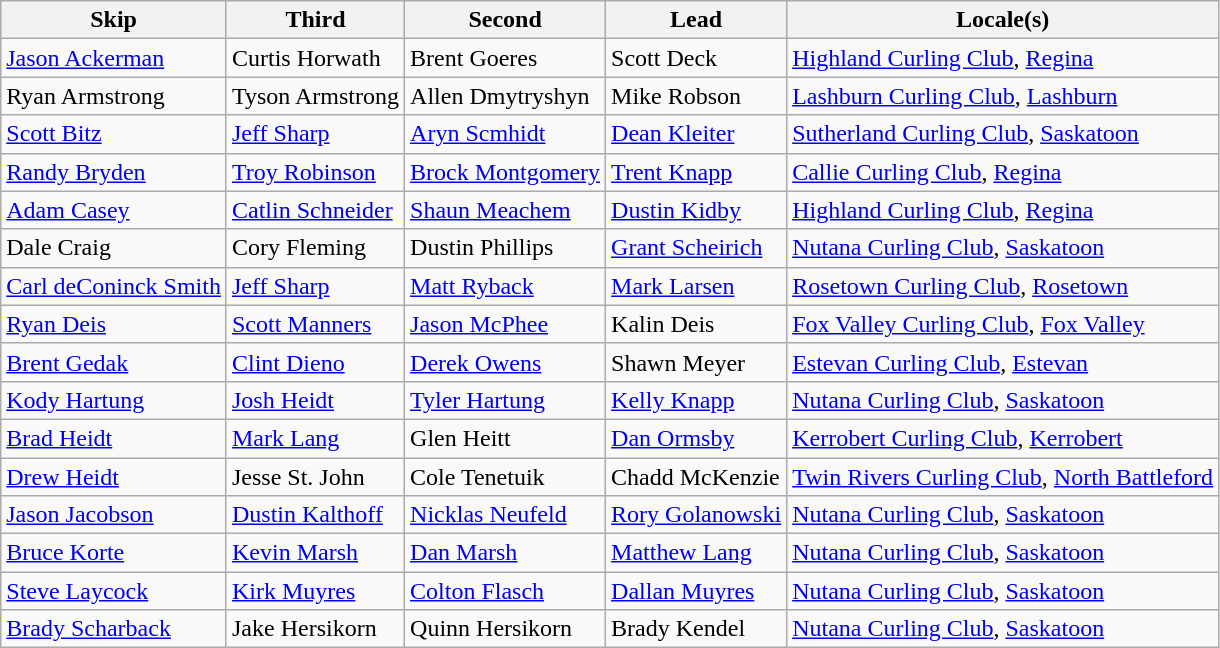<table class="wikitable">
<tr>
<th>Skip</th>
<th>Third</th>
<th>Second</th>
<th>Lead</th>
<th>Locale(s)</th>
</tr>
<tr>
<td><a href='#'>Jason Ackerman</a></td>
<td>Curtis Horwath</td>
<td>Brent Goeres</td>
<td>Scott Deck</td>
<td><a href='#'>Highland Curling Club</a>, <a href='#'>Regina</a></td>
</tr>
<tr>
<td>Ryan Armstrong</td>
<td>Tyson Armstrong</td>
<td>Allen Dmytryshyn</td>
<td>Mike Robson</td>
<td><a href='#'>Lashburn Curling Club</a>, <a href='#'>Lashburn</a></td>
</tr>
<tr>
<td><a href='#'>Scott Bitz</a></td>
<td><a href='#'>Jeff Sharp</a></td>
<td><a href='#'>Aryn Scmhidt</a></td>
<td><a href='#'>Dean Kleiter</a></td>
<td><a href='#'>Sutherland Curling Club</a>, <a href='#'>Saskatoon</a></td>
</tr>
<tr>
<td><a href='#'>Randy Bryden</a></td>
<td><a href='#'>Troy Robinson</a></td>
<td><a href='#'>Brock Montgomery</a></td>
<td><a href='#'>Trent Knapp</a></td>
<td><a href='#'>Callie Curling Club</a>, <a href='#'>Regina</a></td>
</tr>
<tr>
<td><a href='#'>Adam Casey</a></td>
<td><a href='#'>Catlin Schneider</a></td>
<td><a href='#'>Shaun Meachem</a></td>
<td><a href='#'>Dustin Kidby</a></td>
<td><a href='#'>Highland Curling Club</a>, <a href='#'>Regina</a></td>
</tr>
<tr>
<td>Dale Craig</td>
<td>Cory Fleming</td>
<td>Dustin Phillips</td>
<td><a href='#'>Grant Scheirich</a></td>
<td><a href='#'>Nutana Curling Club</a>, <a href='#'>Saskatoon</a></td>
</tr>
<tr>
<td><a href='#'>Carl deConinck Smith</a></td>
<td><a href='#'>Jeff Sharp</a></td>
<td><a href='#'>Matt Ryback</a></td>
<td><a href='#'>Mark Larsen</a></td>
<td><a href='#'>Rosetown Curling Club</a>, <a href='#'>Rosetown</a></td>
</tr>
<tr>
<td><a href='#'>Ryan Deis</a></td>
<td><a href='#'>Scott Manners</a></td>
<td><a href='#'>Jason McPhee</a></td>
<td>Kalin Deis</td>
<td><a href='#'>Fox Valley Curling Club</a>, <a href='#'>Fox Valley</a></td>
</tr>
<tr>
<td><a href='#'>Brent Gedak</a></td>
<td><a href='#'>Clint Dieno</a></td>
<td><a href='#'>Derek Owens</a></td>
<td>Shawn Meyer</td>
<td><a href='#'>Estevan Curling Club</a>, <a href='#'>Estevan</a></td>
</tr>
<tr>
<td><a href='#'>Kody Hartung</a></td>
<td><a href='#'>Josh Heidt</a></td>
<td><a href='#'>Tyler Hartung</a></td>
<td><a href='#'>Kelly Knapp</a></td>
<td><a href='#'>Nutana Curling Club</a>, <a href='#'>Saskatoon</a></td>
</tr>
<tr>
<td><a href='#'>Brad Heidt</a></td>
<td><a href='#'>Mark Lang</a></td>
<td>Glen Heitt</td>
<td><a href='#'>Dan Ormsby</a></td>
<td><a href='#'>Kerrobert Curling Club</a>, <a href='#'>Kerrobert</a></td>
</tr>
<tr>
<td><a href='#'>Drew Heidt</a></td>
<td>Jesse St. John</td>
<td>Cole Tenetuik</td>
<td>Chadd McKenzie</td>
<td><a href='#'>Twin Rivers Curling Club</a>, <a href='#'>North Battleford</a></td>
</tr>
<tr>
<td><a href='#'>Jason Jacobson</a></td>
<td><a href='#'>Dustin Kalthoff</a></td>
<td><a href='#'>Nicklas Neufeld</a></td>
<td><a href='#'>Rory Golanowski</a></td>
<td><a href='#'>Nutana Curling Club</a>, <a href='#'>Saskatoon</a></td>
</tr>
<tr>
<td><a href='#'>Bruce Korte</a></td>
<td><a href='#'>Kevin Marsh</a></td>
<td><a href='#'>Dan Marsh</a></td>
<td><a href='#'>Matthew Lang</a></td>
<td><a href='#'>Nutana Curling Club</a>, <a href='#'>Saskatoon</a></td>
</tr>
<tr>
<td><a href='#'>Steve Laycock</a></td>
<td><a href='#'>Kirk Muyres</a></td>
<td><a href='#'>Colton Flasch</a></td>
<td><a href='#'>Dallan Muyres</a></td>
<td><a href='#'>Nutana Curling Club</a>, <a href='#'>Saskatoon</a></td>
</tr>
<tr>
<td><a href='#'>Brady Scharback</a></td>
<td>Jake Hersikorn</td>
<td>Quinn Hersikorn</td>
<td>Brady Kendel</td>
<td><a href='#'>Nutana Curling Club</a>, <a href='#'>Saskatoon</a></td>
</tr>
</table>
